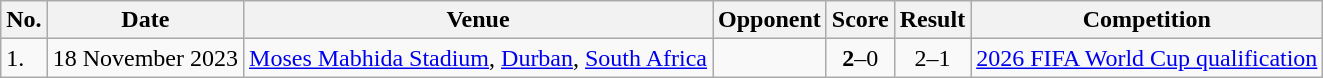<table class="wikitable">
<tr>
<th>No.</th>
<th>Date</th>
<th>Venue</th>
<th>Opponent</th>
<th>Score</th>
<th>Result</th>
<th>Competition</th>
</tr>
<tr>
<td>1.</td>
<td>18 November 2023</td>
<td><a href='#'>Moses Mabhida Stadium</a>, <a href='#'>Durban</a>, <a href='#'>South Africa</a></td>
<td></td>
<td align=center><strong>2</strong>–0</td>
<td align=center>2–1</td>
<td><a href='#'>2026 FIFA World Cup qualification</a></td>
</tr>
</table>
